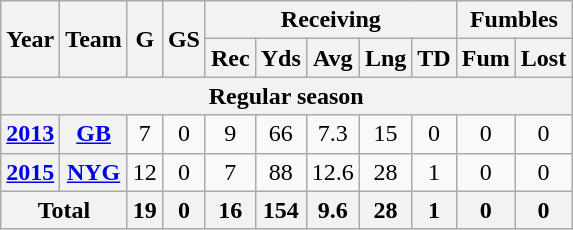<table class="wikitable" style="text-align: center;">
<tr>
<th rowspan="2">Year</th>
<th rowspan="2">Team</th>
<th rowspan="2">G</th>
<th rowspan="2">GS</th>
<th colspan="5">Receiving</th>
<th colspan="2">Fumbles</th>
</tr>
<tr>
<th>Rec</th>
<th>Yds</th>
<th>Avg</th>
<th>Lng</th>
<th>TD</th>
<th>Fum</th>
<th>Lost</th>
</tr>
<tr>
<th colspan=11><strong>Regular season</strong></th>
</tr>
<tr>
<th><a href='#'>2013</a></th>
<th><a href='#'>GB</a></th>
<td>7</td>
<td>0</td>
<td>9</td>
<td>66</td>
<td>7.3</td>
<td>15</td>
<td>0</td>
<td>0</td>
<td>0</td>
</tr>
<tr>
<th><a href='#'>2015</a></th>
<th><a href='#'>NYG</a></th>
<td>12</td>
<td>0</td>
<td>7</td>
<td>88</td>
<td>12.6</td>
<td>28</td>
<td>1</td>
<td>0</td>
<td>0</td>
</tr>
<tr>
<th colspan="2">Total</th>
<th>19</th>
<th>0</th>
<th>16</th>
<th>154</th>
<th>9.6</th>
<th>28</th>
<th>1</th>
<th>0</th>
<th>0</th>
</tr>
</table>
